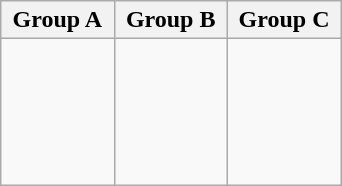<table class=wikitable>
<tr>
<th width=30%>Group A</th>
<th width=30%>Group B</th>
<th width=30%>Group C</th>
</tr>
<tr valign=top>
<td><br> <br>
 <br>
 <br>
<em></em> <br></td>
<td><br> <br>
 <br>
<em></em> <br>
 <br></td>
<td><br><em></em> <br>
 <br>
 <br>
<em></em> <br></td>
</tr>
</table>
